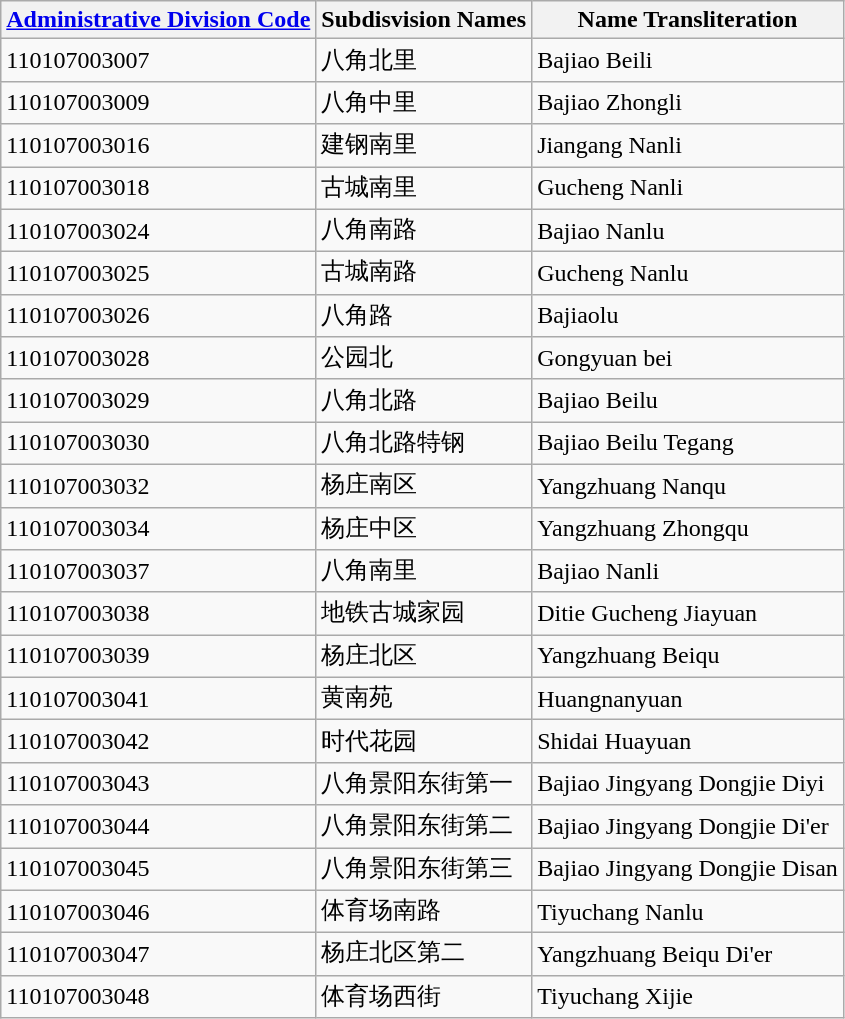<table class="wikitable sortable">
<tr>
<th><a href='#'>Administrative Division Code</a></th>
<th>Subdisvision Names</th>
<th>Name Transliteration</th>
</tr>
<tr>
<td>110107003007</td>
<td>八角北里</td>
<td>Bajiao Beili</td>
</tr>
<tr>
<td>110107003009</td>
<td>八角中里</td>
<td>Bajiao Zhongli</td>
</tr>
<tr>
<td>110107003016</td>
<td>建钢南里</td>
<td>Jiangang Nanli</td>
</tr>
<tr>
<td>110107003018</td>
<td>古城南里</td>
<td>Gucheng Nanli</td>
</tr>
<tr>
<td>110107003024</td>
<td>八角南路</td>
<td>Bajiao Nanlu</td>
</tr>
<tr>
<td>110107003025</td>
<td>古城南路</td>
<td>Gucheng Nanlu</td>
</tr>
<tr>
<td>110107003026</td>
<td>八角路</td>
<td>Bajiaolu</td>
</tr>
<tr>
<td>110107003028</td>
<td>公园北</td>
<td>Gongyuan bei</td>
</tr>
<tr>
<td>110107003029</td>
<td>八角北路</td>
<td>Bajiao Beilu</td>
</tr>
<tr>
<td>110107003030</td>
<td>八角北路特钢</td>
<td>Bajiao Beilu Tegang</td>
</tr>
<tr>
<td>110107003032</td>
<td>杨庄南区</td>
<td>Yangzhuang Nanqu</td>
</tr>
<tr>
<td>110107003034</td>
<td>杨庄中区</td>
<td>Yangzhuang Zhongqu</td>
</tr>
<tr>
<td>110107003037</td>
<td>八角南里</td>
<td>Bajiao Nanli</td>
</tr>
<tr>
<td>110107003038</td>
<td>地铁古城家园</td>
<td>Ditie Gucheng Jiayuan</td>
</tr>
<tr>
<td>110107003039</td>
<td>杨庄北区</td>
<td>Yangzhuang Beiqu</td>
</tr>
<tr>
<td>110107003041</td>
<td>黄南苑</td>
<td>Huangnanyuan</td>
</tr>
<tr>
<td>110107003042</td>
<td>时代花园</td>
<td>Shidai Huayuan</td>
</tr>
<tr>
<td>110107003043</td>
<td>八角景阳东街第一</td>
<td>Bajiao Jingyang Dongjie Diyi</td>
</tr>
<tr>
<td>110107003044</td>
<td>八角景阳东街第二</td>
<td>Bajiao Jingyang Dongjie Di'er</td>
</tr>
<tr>
<td>110107003045</td>
<td>八角景阳东街第三</td>
<td>Bajiao Jingyang Dongjie Disan</td>
</tr>
<tr>
<td>110107003046</td>
<td>体育场南路</td>
<td>Tiyuchang Nanlu</td>
</tr>
<tr>
<td>110107003047</td>
<td>杨庄北区第二</td>
<td>Yangzhuang Beiqu Di'er</td>
</tr>
<tr>
<td>110107003048</td>
<td>体育场西街</td>
<td>Tiyuchang Xijie</td>
</tr>
</table>
